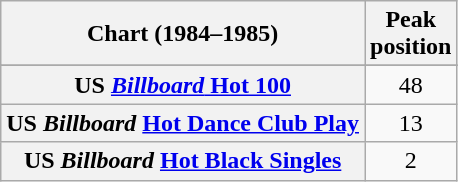<table class="wikitable sortable plainrowheaders">
<tr>
<th scope="col">Chart (1984–1985)</th>
<th scope="col">Peak<br>position</th>
</tr>
<tr>
</tr>
<tr>
</tr>
<tr>
</tr>
<tr>
</tr>
<tr>
<th scope="row">US <a href='#'><em>Billboard</em> Hot 100</a></th>
<td align="center">48</td>
</tr>
<tr>
<th scope="row">US <em>Billboard</em> <a href='#'>Hot Dance Club Play</a></th>
<td align="center">13</td>
</tr>
<tr>
<th scope="row">US <em>Billboard</em> <a href='#'>Hot Black Singles</a></th>
<td align="center">2</td>
</tr>
</table>
